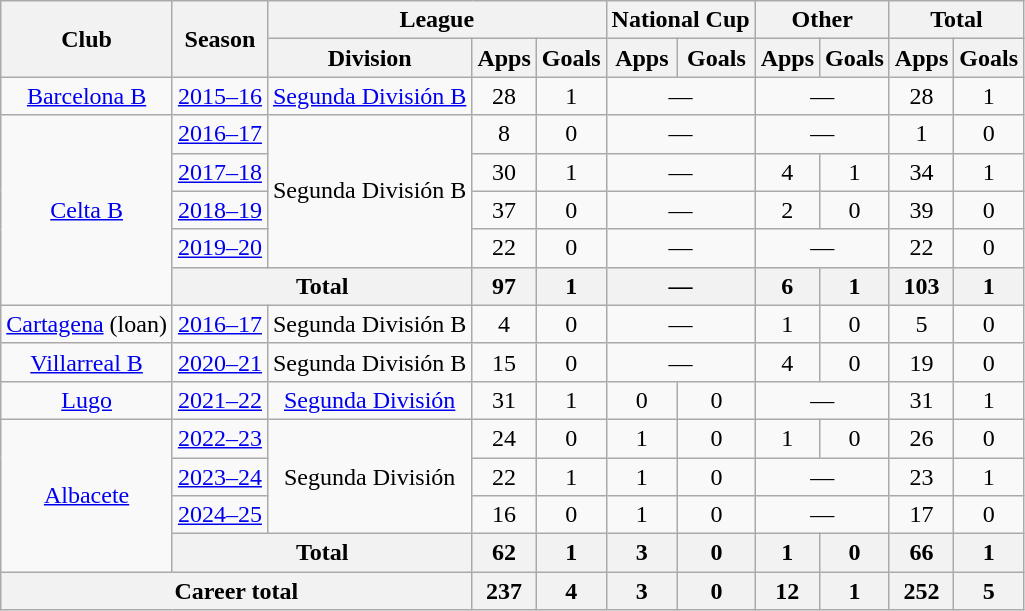<table class="wikitable" style="text-align:center">
<tr>
<th rowspan="2">Club</th>
<th rowspan="2">Season</th>
<th colspan="3">League</th>
<th colspan="2">National Cup</th>
<th colspan="2">Other</th>
<th colspan="2">Total</th>
</tr>
<tr>
<th>Division</th>
<th>Apps</th>
<th>Goals</th>
<th>Apps</th>
<th>Goals</th>
<th>Apps</th>
<th>Goals</th>
<th>Apps</th>
<th>Goals</th>
</tr>
<tr>
<td><a href='#'>Barcelona B</a></td>
<td><a href='#'>2015–16</a></td>
<td><a href='#'>Segunda División B</a></td>
<td>28</td>
<td>1</td>
<td colspan="2">—</td>
<td colspan="2">—</td>
<td>28</td>
<td>1</td>
</tr>
<tr>
<td rowspan="5"><a href='#'>Celta B</a></td>
<td><a href='#'>2016–17</a></td>
<td rowspan="4">Segunda División B</td>
<td>8</td>
<td>0</td>
<td colspan="2">—</td>
<td colspan="2">—</td>
<td>1</td>
<td>0</td>
</tr>
<tr>
<td><a href='#'>2017–18</a></td>
<td>30</td>
<td>1</td>
<td colspan="2">—</td>
<td>4</td>
<td>1</td>
<td>34</td>
<td>1</td>
</tr>
<tr>
<td><a href='#'>2018–19</a></td>
<td>37</td>
<td>0</td>
<td colspan="2">—</td>
<td>2</td>
<td>0</td>
<td>39</td>
<td>0</td>
</tr>
<tr>
<td><a href='#'>2019–20</a></td>
<td>22</td>
<td>0</td>
<td colspan="2">—</td>
<td colspan="2">—</td>
<td>22</td>
<td>0</td>
</tr>
<tr>
<th colspan="2">Total</th>
<th>97</th>
<th>1</th>
<th colspan="2">—</th>
<th>6</th>
<th>1</th>
<th>103</th>
<th>1</th>
</tr>
<tr>
<td><a href='#'>Cartagena</a> (loan)</td>
<td><a href='#'>2016–17</a></td>
<td>Segunda División B</td>
<td>4</td>
<td>0</td>
<td colspan="2">—</td>
<td>1</td>
<td>0</td>
<td>5</td>
<td>0</td>
</tr>
<tr>
<td><a href='#'>Villarreal B</a></td>
<td><a href='#'>2020–21</a></td>
<td>Segunda División B</td>
<td>15</td>
<td>0</td>
<td colspan="2">—</td>
<td>4</td>
<td>0</td>
<td>19</td>
<td>0</td>
</tr>
<tr>
<td><a href='#'>Lugo</a></td>
<td><a href='#'>2021–22</a></td>
<td><a href='#'>Segunda División</a></td>
<td>31</td>
<td>1</td>
<td>0</td>
<td>0</td>
<td colspan="2">—</td>
<td>31</td>
<td>1</td>
</tr>
<tr>
<td rowspan="4"><a href='#'>Albacete</a></td>
<td><a href='#'>2022–23</a></td>
<td rowspan="3">Segunda División</td>
<td>24</td>
<td>0</td>
<td>1</td>
<td>0</td>
<td>1</td>
<td>0</td>
<td>26</td>
<td>0</td>
</tr>
<tr>
<td><a href='#'>2023–24</a></td>
<td>22</td>
<td>1</td>
<td>1</td>
<td>0</td>
<td colspan="2">—</td>
<td>23</td>
<td>1</td>
</tr>
<tr>
<td><a href='#'>2024–25</a></td>
<td>16</td>
<td>0</td>
<td>1</td>
<td>0</td>
<td colspan="2">—</td>
<td>17</td>
<td>0</td>
</tr>
<tr>
<th colspan="2">Total</th>
<th>62</th>
<th>1</th>
<th>3</th>
<th>0</th>
<th>1</th>
<th>0</th>
<th>66</th>
<th>1</th>
</tr>
<tr>
<th colspan="3">Career total</th>
<th>237</th>
<th>4</th>
<th>3</th>
<th>0</th>
<th>12</th>
<th>1</th>
<th>252</th>
<th>5</th>
</tr>
</table>
